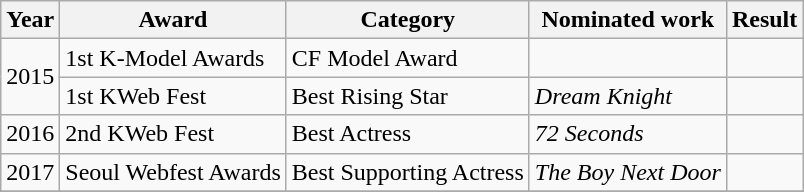<table class="wikitable sortable">
<tr>
<th>Year</th>
<th>Award</th>
<th>Category</th>
<th>Nominated work</th>
<th>Result</th>
</tr>
<tr>
<td rowspan="2">2015</td>
<td>1st K-Model Awards</td>
<td>CF Model Award</td>
<td></td>
<td></td>
</tr>
<tr>
<td>1st KWeb Fest</td>
<td>Best Rising Star</td>
<td><em>Dream Knight</em></td>
<td></td>
</tr>
<tr>
<td>2016</td>
<td>2nd KWeb Fest</td>
<td>Best Actress</td>
<td><em>72 Seconds</em></td>
<td></td>
</tr>
<tr>
<td>2017</td>
<td>Seoul Webfest Awards</td>
<td>Best Supporting Actress</td>
<td><em>The Boy Next Door</em></td>
<td></td>
</tr>
<tr>
</tr>
</table>
